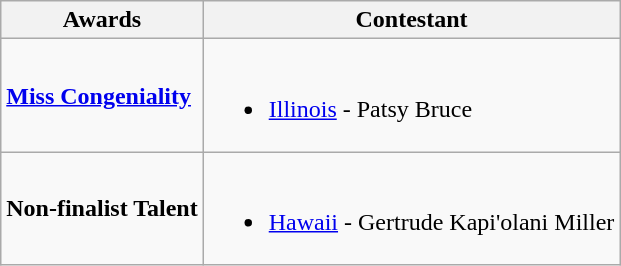<table class="wikitable">
<tr>
<th>Awards</th>
<th>Contestant</th>
</tr>
<tr>
<td><strong><a href='#'>Miss Congeniality</a></strong></td>
<td><br><ul><li> <a href='#'>Illinois</a> - Patsy Bruce</li></ul></td>
</tr>
<tr>
<td><strong>Non-finalist Talent</strong></td>
<td><br><ul><li> <a href='#'>Hawaii</a> - Gertrude Kapi'olani Miller</li></ul></td>
</tr>
</table>
